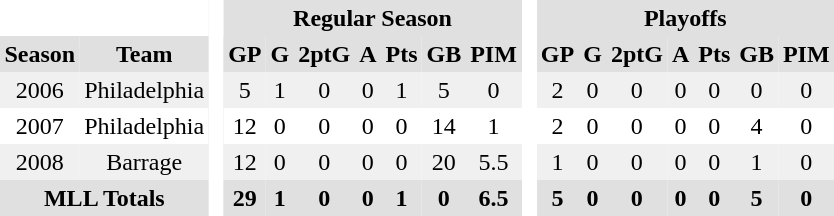<table BORDER="0" CELLPADDING="3" CELLSPACING="0">
<tr ALIGN="center" bgcolor="#e0e0e0">
<th colspan="2" bgcolor="#ffffff"> </th>
<th rowspan="99" bgcolor="#ffffff"> </th>
<th colspan="7">Regular Season</th>
<th rowspan="99" bgcolor="#ffffff"> </th>
<th colspan="7">Playoffs</th>
</tr>
<tr ALIGN="center" bgcolor="#e0e0e0">
<th>Season</th>
<th>Team</th>
<th>GP</th>
<th>G</th>
<th>2ptG</th>
<th>A</th>
<th>Pts</th>
<th>GB</th>
<th>PIM</th>
<th>GP</th>
<th>G</th>
<th>2ptG</th>
<th>A</th>
<th>Pts</th>
<th>GB</th>
<th>PIM</th>
</tr>
<tr ALIGN="center" bgcolor="#f0f0f0">
<td>2006</td>
<td>Philadelphia</td>
<td>5</td>
<td>1</td>
<td>0</td>
<td>0</td>
<td>1</td>
<td>5</td>
<td>0</td>
<td>2</td>
<td>0</td>
<td>0</td>
<td>0</td>
<td>0</td>
<td>0</td>
<td>0</td>
</tr>
<tr ALIGN="center">
<td>2007</td>
<td>Philadelphia</td>
<td>12</td>
<td>0</td>
<td>0</td>
<td>0</td>
<td>0</td>
<td>14</td>
<td>1</td>
<td>2</td>
<td>0</td>
<td>0</td>
<td>0</td>
<td>0</td>
<td>4</td>
<td>0</td>
</tr>
<tr ALIGN="center" bgcolor="#f0f0f0">
<td>2008</td>
<td>Barrage</td>
<td>12</td>
<td>0</td>
<td>0</td>
<td>0</td>
<td>0</td>
<td>20</td>
<td>5.5</td>
<td>1</td>
<td>0</td>
<td>0</td>
<td>0</td>
<td>0</td>
<td>1</td>
<td>0</td>
</tr>
<tr ALIGN="center" bgcolor="#e0e0e0">
<th colspan="2">MLL Totals</th>
<th>29</th>
<th>1</th>
<th>0</th>
<th>0</th>
<th>1</th>
<th>0</th>
<th>6.5</th>
<th>5</th>
<th>0</th>
<th>0</th>
<th>0</th>
<th>0</th>
<th>5</th>
<th>0</th>
</tr>
</table>
